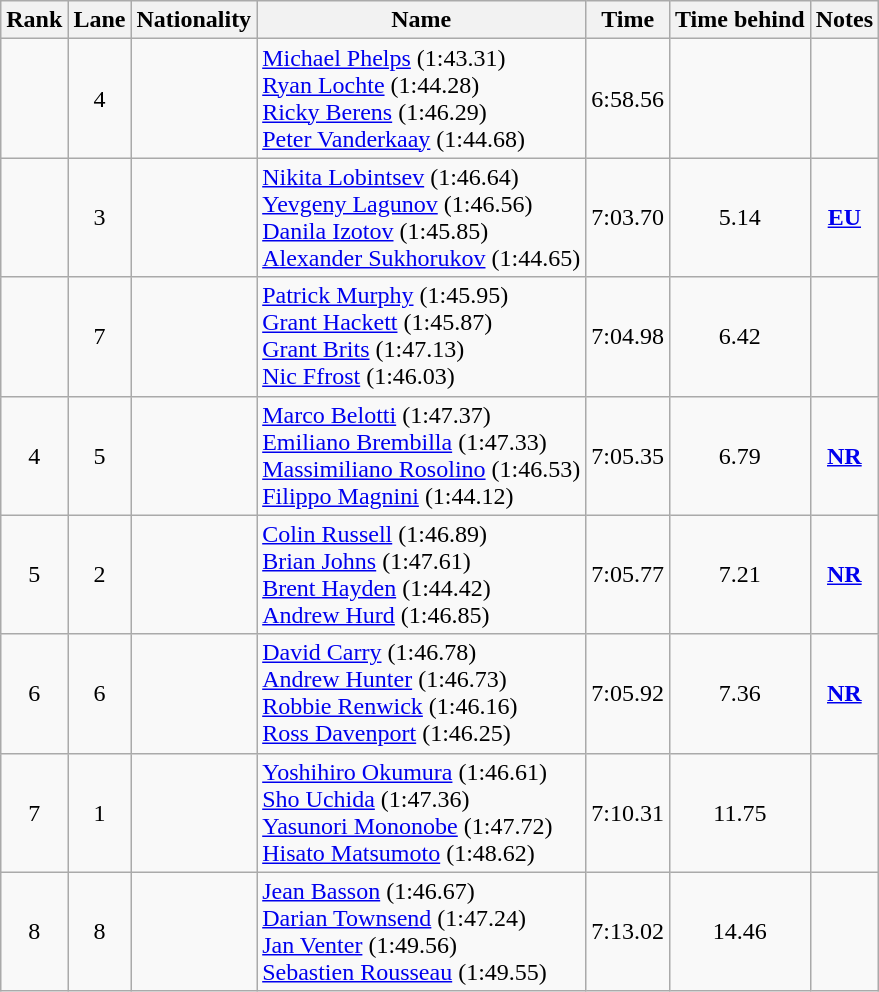<table class="wikitable sortable" style="text-align:center">
<tr>
<th>Rank</th>
<th>Lane</th>
<th>Nationality</th>
<th>Name</th>
<th>Time</th>
<th>Time behind</th>
<th>Notes</th>
</tr>
<tr>
<td></td>
<td>4</td>
<td align=left></td>
<td align=left><a href='#'>Michael Phelps</a> (1:43.31)<br> <a href='#'>Ryan Lochte</a> (1:44.28)<br><a href='#'>Ricky Berens</a> (1:46.29)<br><a href='#'>Peter Vanderkaay</a> (1:44.68)</td>
<td>6:58.56</td>
<td></td>
<td></td>
</tr>
<tr>
<td></td>
<td>3</td>
<td align=left></td>
<td align=left><a href='#'>Nikita Lobintsev</a> (1:46.64)<br><a href='#'>Yevgeny Lagunov</a> (1:46.56)<br><a href='#'>Danila Izotov</a> (1:45.85)<br><a href='#'>Alexander Sukhorukov</a> (1:44.65)</td>
<td>7:03.70</td>
<td>5.14</td>
<td><strong><a href='#'>EU</a></strong></td>
</tr>
<tr>
<td></td>
<td>7</td>
<td align=left></td>
<td align=left><a href='#'>Patrick Murphy</a> (1:45.95)<br> <a href='#'>Grant Hackett</a> (1:45.87)<br><a href='#'>Grant Brits</a> (1:47.13)<br><a href='#'>Nic Ffrost</a> (1:46.03)</td>
<td>7:04.98</td>
<td>6.42</td>
<td></td>
</tr>
<tr>
<td>4</td>
<td>5</td>
<td align=left></td>
<td align=left><a href='#'>Marco Belotti</a> (1:47.37)<br> <a href='#'>Emiliano Brembilla</a> (1:47.33)<br><a href='#'>Massimiliano Rosolino</a> (1:46.53)<br><a href='#'>Filippo Magnini</a> (1:44.12)</td>
<td>7:05.35</td>
<td>6.79</td>
<td><strong><a href='#'>NR</a></strong></td>
</tr>
<tr>
<td>5</td>
<td>2</td>
<td align=left></td>
<td align=left><a href='#'>Colin Russell</a> (1:46.89)<br> <a href='#'>Brian Johns</a> (1:47.61)<br><a href='#'>Brent Hayden</a> (1:44.42)<br><a href='#'>Andrew Hurd</a> (1:46.85)</td>
<td>7:05.77</td>
<td>7.21</td>
<td><strong><a href='#'>NR</a></strong></td>
</tr>
<tr>
<td>6</td>
<td>6</td>
<td align=left></td>
<td align=left><a href='#'>David Carry</a> (1:46.78)<br> <a href='#'>Andrew Hunter</a> (1:46.73)<br><a href='#'>Robbie Renwick</a> (1:46.16)<br><a href='#'>Ross Davenport</a> (1:46.25)</td>
<td>7:05.92</td>
<td>7.36</td>
<td><strong><a href='#'>NR</a></strong></td>
</tr>
<tr>
<td>7</td>
<td>1</td>
<td align=left></td>
<td align=left><a href='#'>Yoshihiro Okumura</a> (1:46.61)<br> <a href='#'>Sho Uchida</a> (1:47.36)<br><a href='#'>Yasunori Mononobe</a> (1:47.72)<br><a href='#'>Hisato Matsumoto</a> (1:48.62)</td>
<td>7:10.31</td>
<td>11.75</td>
<td></td>
</tr>
<tr>
<td>8</td>
<td>8</td>
<td align=left></td>
<td align=left><a href='#'>Jean Basson</a> (1:46.67)<br> <a href='#'>Darian Townsend</a> (1:47.24)<br><a href='#'>Jan Venter</a> (1:49.56)<br><a href='#'>Sebastien Rousseau</a> (1:49.55)</td>
<td>7:13.02</td>
<td>14.46</td>
<td></td>
</tr>
</table>
